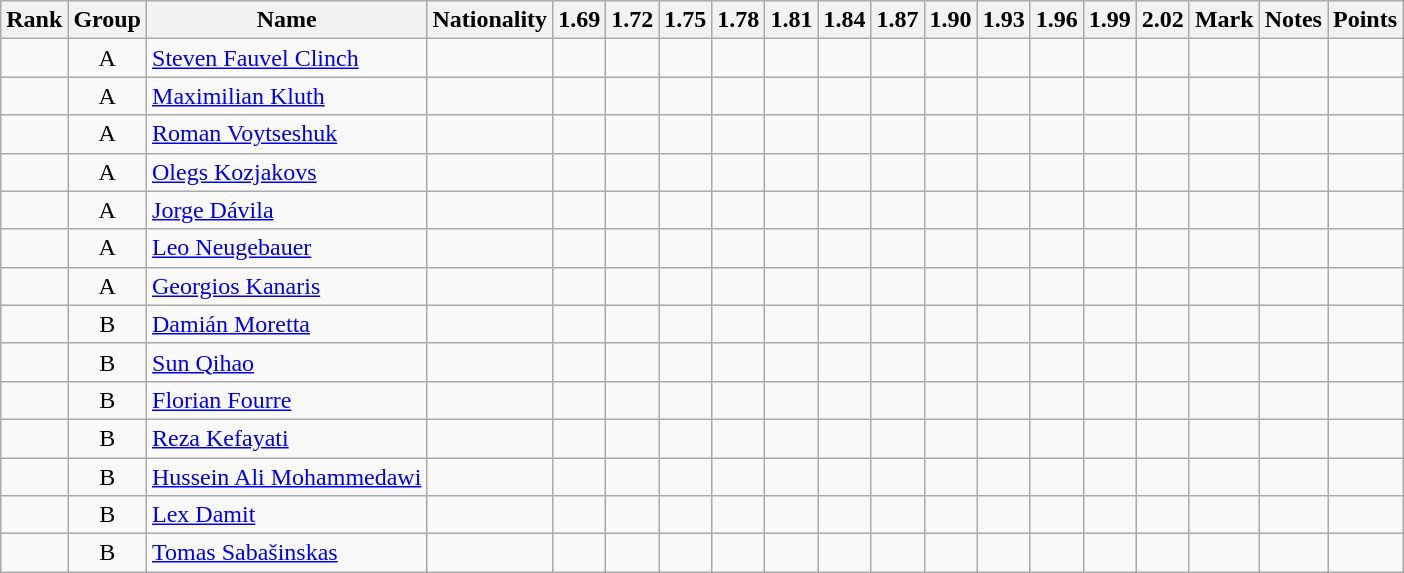<table class="wikitable sortable" style="text-align:center">
<tr>
<th>Rank</th>
<th>Group</th>
<th>Name</th>
<th>Nationality</th>
<th>1.69</th>
<th>1.72</th>
<th>1.75</th>
<th>1.78</th>
<th>1.81</th>
<th>1.84</th>
<th>1.87</th>
<th>1.90</th>
<th>1.93</th>
<th>1.96</th>
<th>1.99</th>
<th>2.02</th>
<th>Mark</th>
<th>Notes</th>
<th>Points</th>
</tr>
<tr>
<td></td>
<td>A</td>
<td align=left><a href='#'>Steven Fauvel Clinch</a></td>
<td align=left></td>
<td></td>
<td></td>
<td></td>
<td></td>
<td></td>
<td></td>
<td></td>
<td></td>
<td></td>
<td></td>
<td></td>
<td></td>
<td></td>
<td></td>
<td></td>
</tr>
<tr>
<td></td>
<td>A</td>
<td align=left><a href='#'>Maximilian Kluth</a></td>
<td align=left></td>
<td></td>
<td></td>
<td></td>
<td></td>
<td></td>
<td></td>
<td></td>
<td></td>
<td></td>
<td></td>
<td></td>
<td></td>
<td></td>
<td></td>
<td></td>
</tr>
<tr>
<td></td>
<td>A</td>
<td align=left><a href='#'>Roman Voytseshuk</a></td>
<td align=left></td>
<td></td>
<td></td>
<td></td>
<td></td>
<td></td>
<td></td>
<td></td>
<td></td>
<td></td>
<td></td>
<td></td>
<td></td>
<td></td>
<td></td>
<td></td>
</tr>
<tr>
<td></td>
<td>A</td>
<td align=left><a href='#'>Olegs Kozjakovs</a></td>
<td align=left></td>
<td></td>
<td></td>
<td></td>
<td></td>
<td></td>
<td></td>
<td></td>
<td></td>
<td></td>
<td></td>
<td></td>
<td></td>
<td></td>
<td></td>
<td></td>
</tr>
<tr>
<td></td>
<td>A</td>
<td align=left><a href='#'>Jorge Dávila</a></td>
<td align=left></td>
<td></td>
<td></td>
<td></td>
<td></td>
<td></td>
<td></td>
<td></td>
<td></td>
<td></td>
<td></td>
<td></td>
<td></td>
<td></td>
<td></td>
<td></td>
</tr>
<tr>
<td></td>
<td>A</td>
<td align=left><a href='#'>Leo Neugebauer</a></td>
<td align=left></td>
<td></td>
<td></td>
<td></td>
<td></td>
<td></td>
<td></td>
<td></td>
<td></td>
<td></td>
<td></td>
<td></td>
<td></td>
<td></td>
<td></td>
<td></td>
</tr>
<tr>
<td></td>
<td>A</td>
<td align=left><a href='#'>Georgios Kanaris</a></td>
<td align=left></td>
<td></td>
<td></td>
<td></td>
<td></td>
<td></td>
<td></td>
<td></td>
<td></td>
<td></td>
<td></td>
<td></td>
<td></td>
<td></td>
<td></td>
<td></td>
</tr>
<tr>
<td></td>
<td>B</td>
<td align=left><a href='#'>Damián Moretta</a></td>
<td align=left></td>
<td></td>
<td></td>
<td></td>
<td></td>
<td></td>
<td></td>
<td></td>
<td></td>
<td></td>
<td></td>
<td></td>
<td></td>
<td></td>
<td></td>
<td></td>
</tr>
<tr>
<td></td>
<td>B</td>
<td align=left><a href='#'>Sun Qihao</a></td>
<td align=left></td>
<td></td>
<td></td>
<td></td>
<td></td>
<td></td>
<td></td>
<td></td>
<td></td>
<td></td>
<td></td>
<td></td>
<td></td>
<td></td>
<td></td>
<td></td>
</tr>
<tr>
<td></td>
<td>B</td>
<td align=left><a href='#'>Florian Fourre</a></td>
<td align=left></td>
<td></td>
<td></td>
<td></td>
<td></td>
<td></td>
<td></td>
<td></td>
<td></td>
<td></td>
<td></td>
<td></td>
<td></td>
<td></td>
<td></td>
<td></td>
</tr>
<tr>
<td></td>
<td>B</td>
<td align=left><a href='#'>Reza Kefayati</a></td>
<td align=left></td>
<td></td>
<td></td>
<td></td>
<td></td>
<td></td>
<td></td>
<td></td>
<td></td>
<td></td>
<td></td>
<td></td>
<td></td>
<td></td>
<td></td>
<td></td>
</tr>
<tr>
<td></td>
<td>B</td>
<td align=left><a href='#'>Hussein Ali Mohammedawi</a></td>
<td align=left></td>
<td></td>
<td></td>
<td></td>
<td></td>
<td></td>
<td></td>
<td></td>
<td></td>
<td></td>
<td></td>
<td></td>
<td></td>
<td></td>
<td></td>
<td></td>
</tr>
<tr>
<td></td>
<td>B</td>
<td align=left><a href='#'>Lex Damit</a></td>
<td align=left></td>
<td></td>
<td></td>
<td></td>
<td></td>
<td></td>
<td></td>
<td></td>
<td></td>
<td></td>
<td></td>
<td></td>
<td></td>
<td></td>
<td></td>
<td></td>
</tr>
<tr>
<td></td>
<td>B</td>
<td align=left><a href='#'>Tomas Sabašinskas</a></td>
<td align=left></td>
<td></td>
<td></td>
<td></td>
<td></td>
<td></td>
<td></td>
<td></td>
<td></td>
<td></td>
<td></td>
<td></td>
<td></td>
<td></td>
<td></td>
<td></td>
</tr>
</table>
